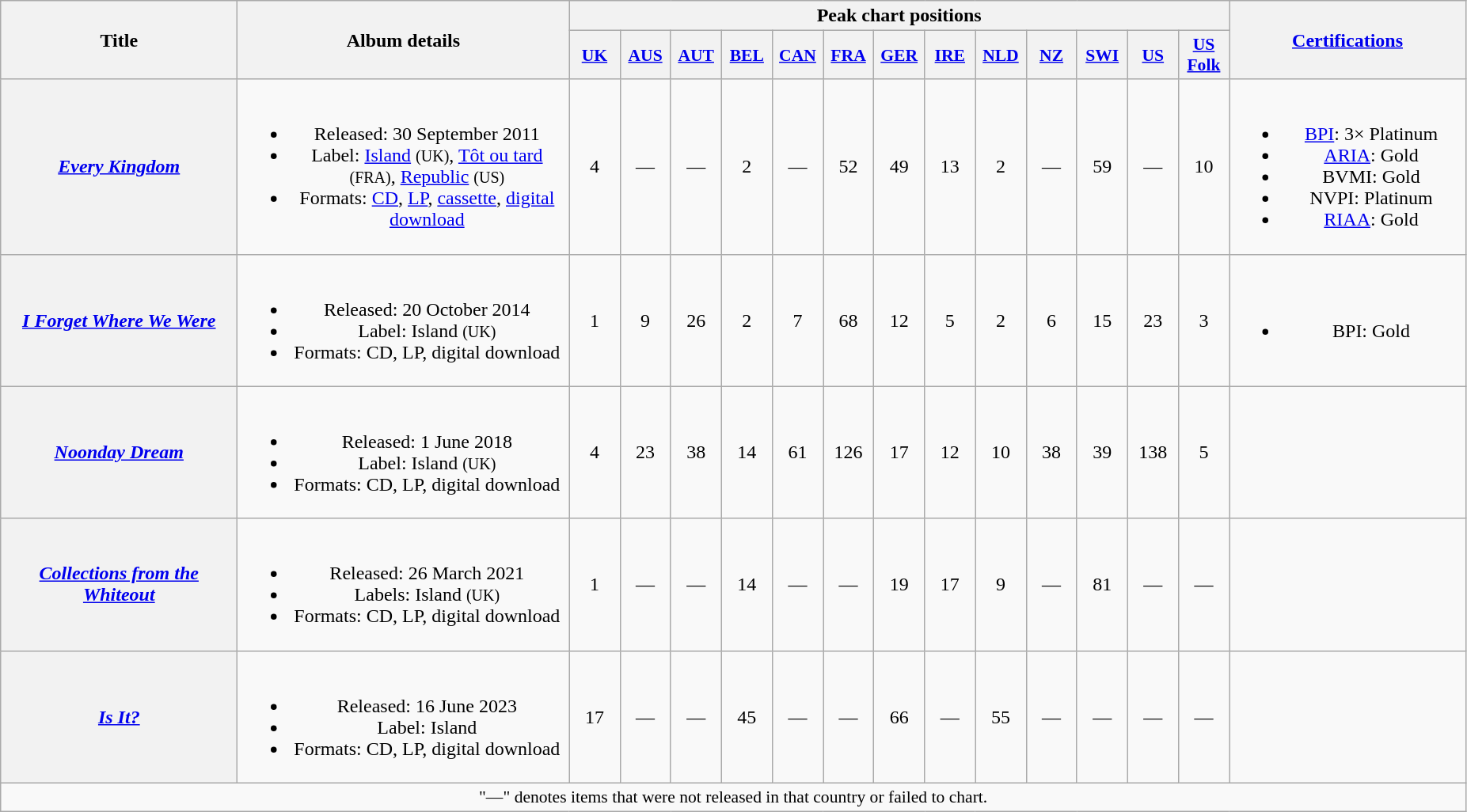<table class="wikitable plainrowheaders" style="text-align:center;" border="1">
<tr>
<th scope="col" rowspan="2" style="width:12em;">Title</th>
<th scope="col" rowspan="2" style="width:17em;">Album details</th>
<th scope="col" colspan="13">Peak chart positions</th>
<th scope="col" rowspan="2" style="width:12em;"><a href='#'>Certifications</a></th>
</tr>
<tr>
<th scope="col" style="width:2.5em;font-size:90%;"><a href='#'>UK</a><br></th>
<th scope="col" style="width:2.5em;font-size:90%;"><a href='#'>AUS</a><br></th>
<th scope="col" style="width:2.5em;font-size:90%;"><a href='#'>AUT</a><br></th>
<th scope="col" style="width:2.5em;font-size:90%;"><a href='#'>BEL</a><br></th>
<th scope="col" style="width:2.5em;font-size:90%;"><a href='#'>CAN</a><br></th>
<th scope="col" style="width:2.5em;font-size:90%;"><a href='#'>FRA</a><br></th>
<th scope="col" style="width:2.5em;font-size:90%;"><a href='#'>GER</a><br></th>
<th scope="col" style="width:2.5em;font-size:90%;"><a href='#'>IRE</a><br></th>
<th scope="col" style="width:2.5em;font-size:90%;"><a href='#'>NLD</a><br></th>
<th scope="col" style="width:2.5em;font-size:90%;"><a href='#'>NZ</a><br></th>
<th scope="col" style="width:2.5em;font-size:90%;"><a href='#'>SWI</a><br></th>
<th scope="col" style="width:2.5em;font-size:90%;"><a href='#'>US</a><br></th>
<th scope="col" style="width:2.5em;font-size:90%;"><a href='#'>US Folk</a><br></th>
</tr>
<tr>
<th scope="row"><em><a href='#'>Every Kingdom</a></em></th>
<td><br><ul><li>Released: 30 September 2011</li><li>Label: <a href='#'>Island</a> <small>(UK)</small>, <a href='#'>Tôt ou tard</a> <small>(FRA)</small>, <a href='#'>Republic</a> <small>(US)</small></li><li>Formats: <a href='#'>CD</a>, <a href='#'>LP</a>, <a href='#'>cassette</a>, <a href='#'>digital download</a></li></ul></td>
<td>4</td>
<td>—</td>
<td>—</td>
<td>2</td>
<td>—</td>
<td>52</td>
<td>49</td>
<td>13</td>
<td>2</td>
<td>—</td>
<td>59</td>
<td>—</td>
<td>10</td>
<td><br><ul><li><a href='#'>BPI</a>: 3× Platinum</li><li><a href='#'>ARIA</a>: Gold</li><li>BVMI: Gold</li><li>NVPI: Platinum</li><li><a href='#'>RIAA</a>: Gold</li></ul></td>
</tr>
<tr>
<th scope="row"><em><a href='#'>I Forget Where We Were</a></em></th>
<td><br><ul><li>Released: 20 October 2014</li><li>Label: Island <small>(UK)</small></li><li>Formats: CD, LP, digital download</li></ul></td>
<td>1</td>
<td>9</td>
<td>26</td>
<td>2</td>
<td>7</td>
<td>68</td>
<td>12</td>
<td>5</td>
<td>2</td>
<td>6</td>
<td>15</td>
<td>23</td>
<td>3</td>
<td><br><ul><li>BPI: Gold</li></ul></td>
</tr>
<tr>
<th scope="row"><em><a href='#'>Noonday Dream</a></em></th>
<td><br><ul><li>Released: 1 June 2018</li><li>Label: Island <small>(UK)</small></li><li>Formats: CD, LP, digital download</li></ul></td>
<td>4</td>
<td>23</td>
<td>38</td>
<td>14</td>
<td>61</td>
<td>126</td>
<td>17</td>
<td>12</td>
<td>10</td>
<td>38</td>
<td>39</td>
<td>138</td>
<td>5</td>
<td></td>
</tr>
<tr>
<th scope="row"><em><a href='#'>Collections from the Whiteout</a></em></th>
<td><br><ul><li>Released: 26 March 2021</li><li>Labels: Island <small>(UK)</small></li><li>Formats: CD, LP, digital download</li></ul></td>
<td>1</td>
<td>—</td>
<td>—</td>
<td>14</td>
<td>—</td>
<td>—</td>
<td>19</td>
<td>17<br></td>
<td>9</td>
<td>—</td>
<td>81</td>
<td>—</td>
<td>—</td>
<td></td>
</tr>
<tr>
<th scope="row"><em><a href='#'>Is It?</a></em></th>
<td><br><ul><li>Released: 16 June 2023</li><li>Label: Island</li><li>Formats: CD, LP, digital download</li></ul></td>
<td>17</td>
<td>—</td>
<td>—</td>
<td>45</td>
<td>—</td>
<td>—</td>
<td>66</td>
<td>—</td>
<td>55</td>
<td>—</td>
<td>—</td>
<td>—</td>
<td>—</td>
<td></td>
</tr>
<tr>
<td colspan="18" align="center" style="font-size:90%;">"—" denotes items that were not released in that country or failed to chart.</td>
</tr>
</table>
